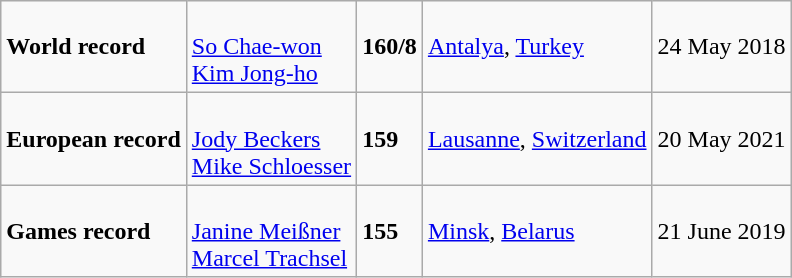<table class="wikitable">
<tr>
<td><strong>World record</strong></td>
<td><br><a href='#'>So Chae-won</a><br><a href='#'>Kim Jong-ho</a></td>
<td><strong>160/8</strong></td>
<td><a href='#'>Antalya</a>, <a href='#'>Turkey</a></td>
<td>24 May 2018</td>
</tr>
<tr>
<td><strong>European record</strong></td>
<td><br><a href='#'>Jody Beckers</a><br><a href='#'>Mike Schloesser</a></td>
<td><strong>159</strong></td>
<td><a href='#'>Lausanne</a>, <a href='#'>Switzerland</a></td>
<td>20 May 2021</td>
</tr>
<tr>
<td><strong>Games record</strong></td>
<td><br><a href='#'>Janine Meißner</a><br><a href='#'>Marcel Trachsel</a></td>
<td><strong>155</strong></td>
<td><a href='#'>Minsk</a>, <a href='#'>Belarus</a></td>
<td>21 June 2019</td>
</tr>
</table>
